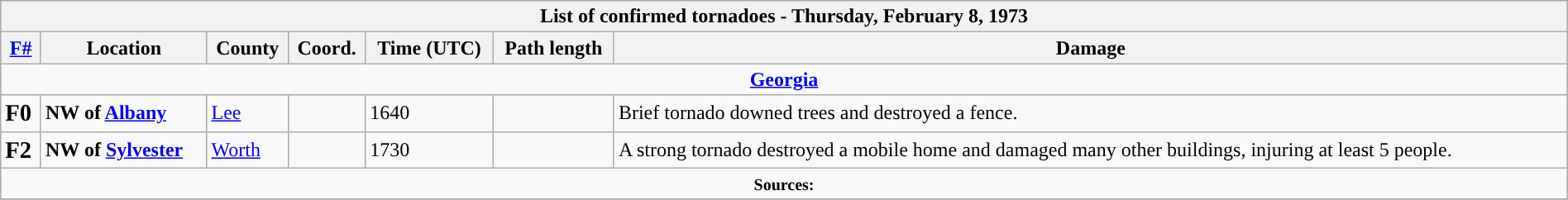<table class="wikitable collapsible" width="100%">
<tr>
<th colspan="7">List of confirmed tornadoes - Thursday, February 8, 1973</th>
</tr>
<tr>
<th><a href='#'>F#</a></th>
<th>Location</th>
<th>County</th>
<th>Coord.</th>
<th>Time (UTC)</th>
<th>Path length</th>
<th>Damage</th>
</tr>
<tr>
<td colspan="7" align=center><strong><a href='#'>Georgia</a></strong></td>
</tr>
<tr>
<td><big><strong>F0</strong></big></td>
<td><strong>NW of <a href='#'>Albany</a></strong></td>
<td><a href='#'>Lee</a></td>
<td></td>
<td>1640</td>
<td></td>
<td>Brief tornado downed trees and destroyed a fence.</td>
</tr>
<tr>
<td><big><strong>F2</strong></big></td>
<td><strong>NW of <a href='#'>Sylvester</a></strong></td>
<td><a href='#'>Worth</a></td>
<td></td>
<td>1730</td>
<td></td>
<td>A strong tornado destroyed a mobile home and damaged many other buildings, injuring at least 5 people.</td>
</tr>
<tr>
<td colspan="7" align=center><small><strong>Sources:</strong> </small></td>
</tr>
<tr>
</tr>
</table>
